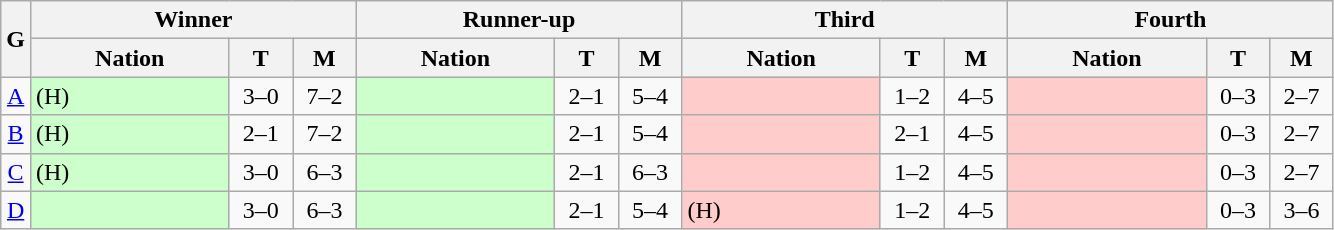<table class="wikitable nowrap" style=text-align:center>
<tr>
<th rowspan=2>G</th>
<th colspan=3>Winner</th>
<th colspan=3>Runner-up</th>
<th colspan=3>Third</th>
<th colspan=3>Fourth</th>
</tr>
<tr>
<th width=125>Nation</th>
<th width=35>T</th>
<th width=35>M</th>
<th width=125>Nation</th>
<th width=35>T</th>
<th width=35>M</th>
<th width=125>Nation</th>
<th width=35>T</th>
<th width=35>M</th>
<th width=125>Nation</th>
<th width=35>T</th>
<th width=35>M</th>
</tr>
<tr>
<td><a href='#'>A</a></td>
<td style=text-align:left bgcolor=ccffcc> (H)</td>
<td>3–0</td>
<td>7–2</td>
<td style=text-align:left bgcolor=ccffcc></td>
<td>2–1</td>
<td>5–4</td>
<td style=text-align:left bgcolor=ffcccc></td>
<td>1–2</td>
<td>4–5</td>
<td style=text-align:left bgcolor=ffcccc></td>
<td>0–3</td>
<td>2–7</td>
</tr>
<tr>
<td><a href='#'>B</a></td>
<td style=text-align:left bgcolor=ccffcc> (H)</td>
<td>2–1</td>
<td>7–2</td>
<td style=text-align:left bgcolor=ccffcc></td>
<td>2–1</td>
<td>5–4</td>
<td style=text-align:left bgcolor=ffcccc></td>
<td>2–1</td>
<td>4–5</td>
<td style=text-align:left bgcolor=ffcccc></td>
<td>0–3</td>
<td>2–7</td>
</tr>
<tr>
<td><a href='#'>C</a></td>
<td style=text-align:left bgcolor=ccffcc> (H)</td>
<td>3–0</td>
<td>6–3</td>
<td style=text-align:left bgcolor=ccffcc></td>
<td>2–1</td>
<td>6–3</td>
<td style=text-align:left bgcolor=ffcccc></td>
<td>1–2</td>
<td>4–5</td>
<td style=text-align:left bgcolor=ffcccc></td>
<td>0–3</td>
<td>2–7</td>
</tr>
<tr>
<td><a href='#'>D</a></td>
<td style=text-align:left bgcolor=ccffcc></td>
<td>3–0</td>
<td>6–3</td>
<td style=text-align:left bgcolor=ccffcc></td>
<td>2–1</td>
<td>5–4</td>
<td style=text-align:left bgcolor=ffcccc> (H)</td>
<td>1–2</td>
<td>4–5</td>
<td style=text-align:left bgcolor=ffcccc></td>
<td>0–3</td>
<td>3–6</td>
</tr>
</table>
